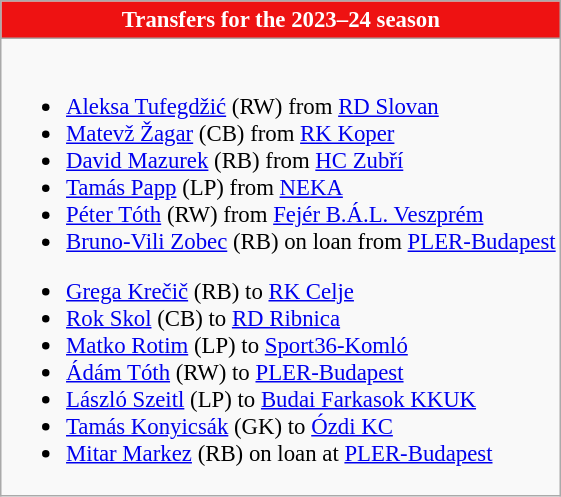<table class="wikitable collapsible collapsed" style="font-size:95%">
<tr>
<th style="color:white; background:#EE1212"><strong>Transfers for the 2023–24 season</strong></th>
</tr>
<tr>
<td><br>
<ul><li> <a href='#'>Aleksa Tufegdžić</a> (RW) from  <a href='#'>RD Slovan</a></li><li> <a href='#'>Matevž Žagar</a> (CB) from  <a href='#'>RK Koper</a></li><li> <a href='#'>David Mazurek</a> (RB) from  <a href='#'>HC Zubří</a></li><li> <a href='#'>Tamás Papp</a> (LP) from  <a href='#'>NEKA</a></li><li> <a href='#'>Péter Tóth</a> (RW) from  <a href='#'>Fejér B.Á.L. Veszprém</a></li><li> <a href='#'>Bruno-Vili Zobec</a> (RB) on loan from  <a href='#'>PLER-Budapest</a></li></ul><ul><li> <a href='#'>Grega Krečič</a> (RB) to  <a href='#'>RK Celje</a></li><li> <a href='#'>Rok Skol</a> (CB) to  <a href='#'>RD Ribnica</a></li><li> <a href='#'>Matko Rotim</a> (LP) to  <a href='#'>Sport36-Komló</a></li><li> <a href='#'>Ádám Tóth</a> (RW) to  <a href='#'>PLER-Budapest</a></li><li> <a href='#'>László Szeitl</a> (LP) to  <a href='#'>Budai Farkasok KKUK</a></li><li> <a href='#'>Tamás Konyicsák</a> (GK) to  <a href='#'>Ózdi KC</a></li><li> <a href='#'>Mitar Markez</a> (RB) on loan at  <a href='#'>PLER-Budapest</a></li></ul></td>
</tr>
</table>
